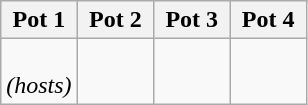<table class="wikitable">
<tr>
<th width="25%">Pot 1</th>
<th width="25%">Pot 2</th>
<th width="25%">Pot 3</th>
<th width="25%">Pot 4</th>
</tr>
<tr>
<td><br> <em>(hosts)</em></td>
<td><br></td>
<td><br><s></s></td>
<td></td>
</tr>
</table>
